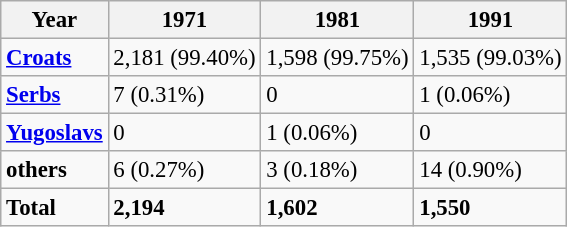<table class="wikitable" style="font-size:95%;">
<tr>
<th>Year</th>
<th>1971</th>
<th>1981</th>
<th>1991</th>
</tr>
<tr>
<td><strong><a href='#'>Croats</a></strong></td>
<td>2,181 (99.40%)</td>
<td>1,598 (99.75%)</td>
<td>1,535 (99.03%)</td>
</tr>
<tr>
<td><strong><a href='#'>Serbs</a></strong></td>
<td>7 (0.31%)</td>
<td>0</td>
<td>1 (0.06%)</td>
</tr>
<tr>
<td><strong><a href='#'>Yugoslavs</a></strong></td>
<td>0</td>
<td>1 (0.06%)</td>
<td>0</td>
</tr>
<tr>
<td><strong>others</strong></td>
<td>6 (0.27%)</td>
<td>3 (0.18%)</td>
<td>14 (0.90%)</td>
</tr>
<tr>
<td><strong>Total</strong></td>
<td><strong>2,194</strong></td>
<td><strong>1,602</strong></td>
<td><strong>1,550</strong></td>
</tr>
</table>
